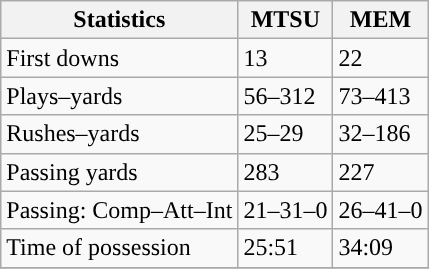<table class="wikitable" style="float: left;">
<tr>
<th>Statistics</th>
<th>MTSU</th>
<th>MEM</th>
</tr>
<tr>
<td>First downs</td>
<td>13</td>
<td>22</td>
</tr>
<tr>
<td>Plays–yards</td>
<td>56–312</td>
<td>73–413</td>
</tr>
<tr>
<td>Rushes–yards</td>
<td>25–29</td>
<td>32–186</td>
</tr>
<tr>
<td>Passing yards</td>
<td>283</td>
<td>227</td>
</tr>
<tr>
<td>Passing: Comp–Att–Int</td>
<td>21–31–0</td>
<td>26–41–0</td>
</tr>
<tr>
<td>Time of possession</td>
<td>25:51</td>
<td>34:09</td>
</tr>
<tr>
</tr>
</table>
